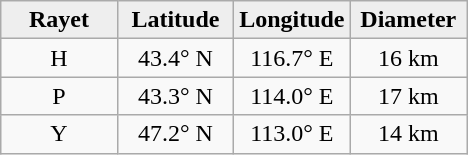<table class="wikitable">
<tr>
<th width="25%" style="background:#eeeeee;">Rayet</th>
<th width="25%" style="background:#eeeeee;">Latitude</th>
<th width="25%" style="background:#eeeeee;">Longitude</th>
<th width="25%" style="background:#eeeeee;">Diameter</th>
</tr>
<tr>
<td align="center">H</td>
<td align="center">43.4° N</td>
<td align="center">116.7° E</td>
<td align="center">16 km</td>
</tr>
<tr>
<td align="center">P</td>
<td align="center">43.3° N</td>
<td align="center">114.0° E</td>
<td align="center">17 km</td>
</tr>
<tr>
<td align="center">Y</td>
<td align="center">47.2° N</td>
<td align="center">113.0° E</td>
<td align="center">14 km</td>
</tr>
</table>
